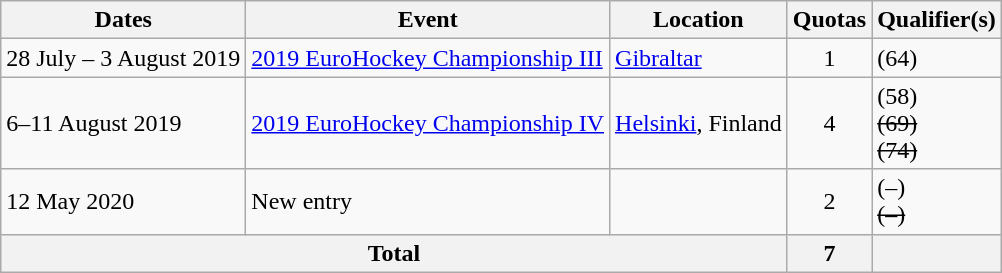<table class="wikitable">
<tr>
<th>Dates</th>
<th>Event</th>
<th>Location</th>
<th>Quotas</th>
<th>Qualifier(s)</th>
</tr>
<tr>
<td>28 July – 3 August 2019</td>
<td><a href='#'>2019 EuroHockey Championship III</a></td>
<td><a href='#'>Gibraltar</a></td>
<td align=center>1</td>
<td> (64)</td>
</tr>
<tr>
<td>6–11 August 2019</td>
<td><a href='#'>2019 EuroHockey Championship IV</a></td>
<td><a href='#'>Helsinki</a>, Finland</td>
<td align=center>4</td>
<td> (58)<br><s> (69)</s><br><s> (74)</s><br><s></s></td>
</tr>
<tr>
<td>12 May 2020</td>
<td>New entry</td>
<td></td>
<td align=center>2</td>
<td> (–)<br><s> (–)</s></td>
</tr>
<tr>
<th colspan=3>Total</th>
<th>7</th>
<th></th>
</tr>
</table>
